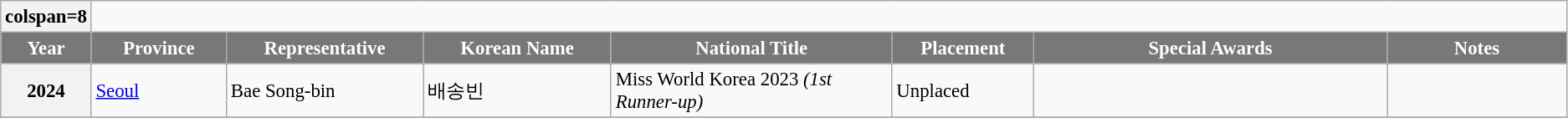<table class="wikitable " style="font-size: 95%;">
<tr>
<th>colspan=8 </th>
</tr>
<tr>
<th width="60" style="background-color:#787878;color:#FFFFFF;">Year</th>
<th width="150" style="background-color:#787878;color:#FFFFFF;">Province</th>
<th width="210" style="background-color:#787878;color:#FFFFFF;">Representative</th>
<th width="250" style="background-color:#787878;color:#FFFFFF;">Korean Name</th>
<th width="400" style="background-color:#787878;color:#FFFFFF;">National Title</th>
<th width="150" style="background-color:#787878;color:#FFFFFF;">Placement</th>
<th width="530" style="background-color:#787878;color:#FFFFFF;">Special Awards</th>
<th width="250" style="background-color:#787878;color:#FFFFFF;">Notes</th>
</tr>
<tr>
<th>2024</th>
<td><a href='#'>Seoul</a></td>
<td>Bae Song-bin</td>
<td>배송빈</td>
<td>Miss World Korea 2023 <em>(1st Runner-up)</em></td>
<td>Unplaced</td>
<td></td>
<td></td>
</tr>
<tr>
</tr>
</table>
